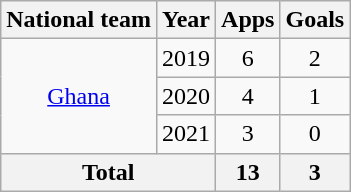<table class="wikitable" style="text-align:center">
<tr>
<th>National team</th>
<th>Year</th>
<th>Apps</th>
<th>Goals</th>
</tr>
<tr>
<td rowspan="3"><a href='#'>Ghana</a></td>
<td>2019</td>
<td>6</td>
<td>2</td>
</tr>
<tr>
<td>2020</td>
<td>4</td>
<td>1</td>
</tr>
<tr>
<td>2021</td>
<td>3</td>
<td>0</td>
</tr>
<tr>
<th colspan="2">Total</th>
<th>13</th>
<th>3</th>
</tr>
</table>
